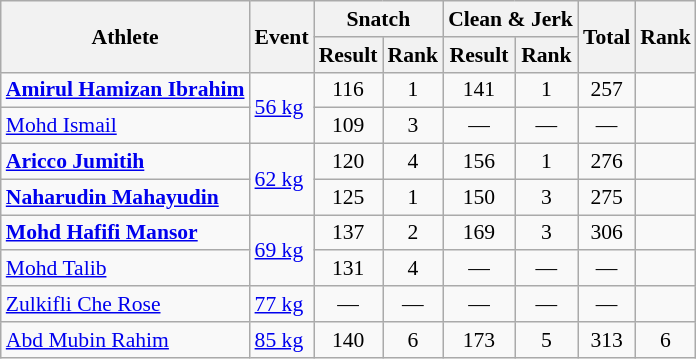<table class="wikitable" style="font-size:90%">
<tr>
<th rowspan="2">Athlete</th>
<th rowspan="2">Event</th>
<th colspan="2">Snatch</th>
<th colspan="2">Clean & Jerk</th>
<th rowspan="2">Total</th>
<th rowspan="2">Rank</th>
</tr>
<tr>
<th>Result</th>
<th>Rank</th>
<th>Result</th>
<th>Rank</th>
</tr>
<tr align=center>
<td align=left><strong><a href='#'>Amirul Hamizan Ibrahim</a></strong></td>
<td align=left rowspan=2><a href='#'>56 kg</a></td>
<td>116</td>
<td>1</td>
<td>141</td>
<td>1</td>
<td>257</td>
<td></td>
</tr>
<tr align=center>
<td align=left><a href='#'>Mohd Ismail</a></td>
<td>109</td>
<td>3</td>
<td>—</td>
<td>—</td>
<td>—</td>
<td></td>
</tr>
<tr align=center>
<td align=left><strong><a href='#'>Aricco Jumitih</a></strong></td>
<td align=left rowspan=2><a href='#'>62 kg</a></td>
<td>120</td>
<td>4</td>
<td>156</td>
<td>1</td>
<td>276</td>
<td></td>
</tr>
<tr align=center>
<td align=left><strong><a href='#'>Naharudin Mahayudin</a></strong></td>
<td>125</td>
<td>1</td>
<td>150</td>
<td>3</td>
<td>275</td>
<td></td>
</tr>
<tr align=center>
<td align=left><strong><a href='#'>Mohd Hafifi Mansor</a></strong></td>
<td align=left rowspan=2><a href='#'>69 kg</a></td>
<td>137</td>
<td>2</td>
<td>169</td>
<td>3</td>
<td>306</td>
<td></td>
</tr>
<tr align=center>
<td align=left><a href='#'>Mohd Talib</a></td>
<td>131</td>
<td>4</td>
<td>—</td>
<td>—</td>
<td>—</td>
<td></td>
</tr>
<tr align=center>
<td align=left><a href='#'>Zulkifli Che Rose</a></td>
<td align=left><a href='#'>77 kg</a></td>
<td>—</td>
<td>—</td>
<td>—</td>
<td>—</td>
<td>—</td>
<td></td>
</tr>
<tr align=center>
<td align=left><a href='#'>Abd Mubin Rahim</a></td>
<td align=left><a href='#'>85 kg</a></td>
<td>140</td>
<td>6</td>
<td>173</td>
<td>5</td>
<td>313</td>
<td>6</td>
</tr>
</table>
